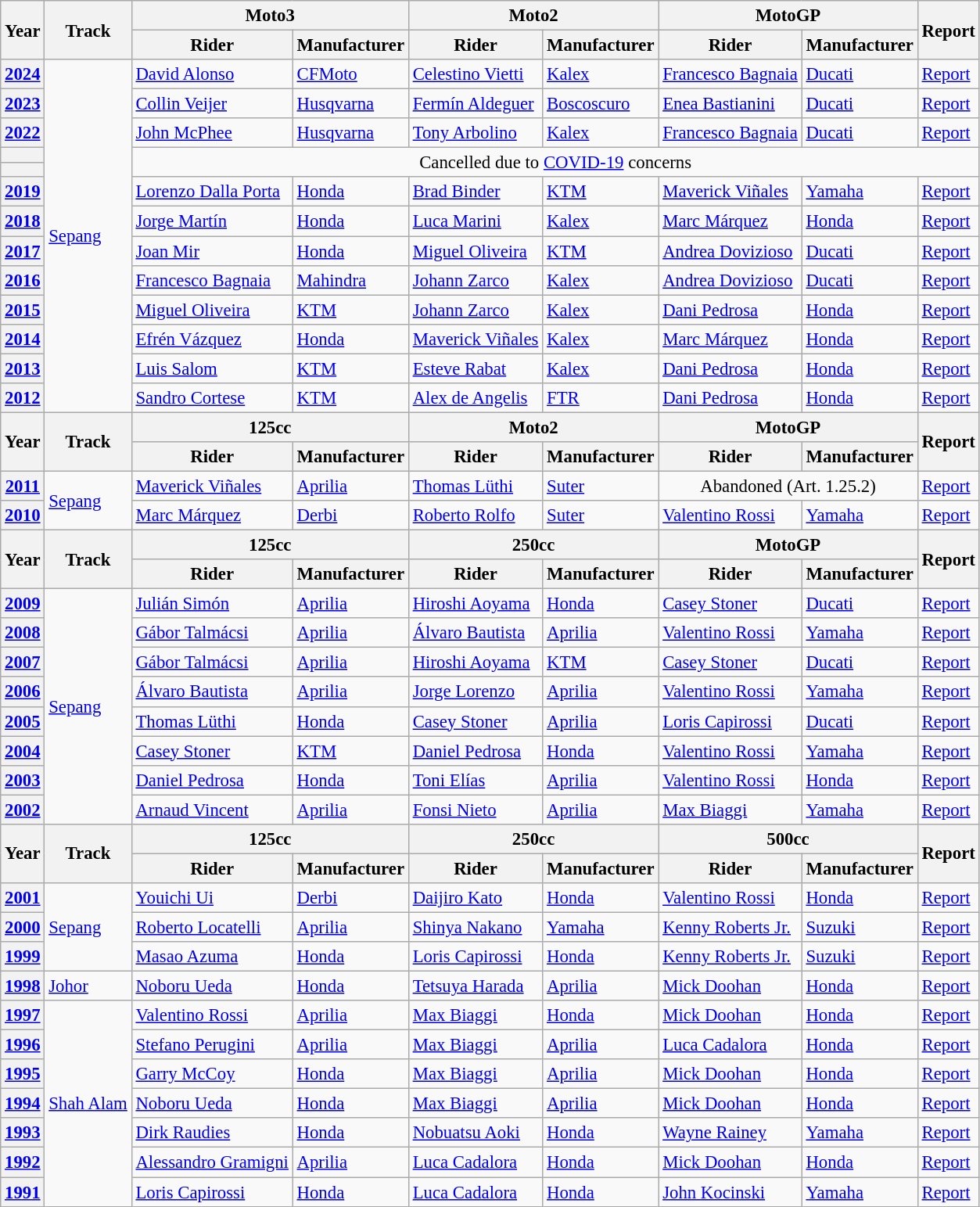<table class="wikitable" style="font-size: 95%;">
<tr>
<th rowspan=2>Year</th>
<th rowspan=2>Track</th>
<th colspan=2>Moto3</th>
<th colspan=2>Moto2</th>
<th colspan=2>MotoGP</th>
<th rowspan=2>Report</th>
</tr>
<tr>
<th>Rider</th>
<th>Manufacturer</th>
<th>Rider</th>
<th>Manufacturer</th>
<th>Rider</th>
<th>Manufacturer</th>
</tr>
<tr>
<th><a href='#'>2024</a></th>
<td rowspan=13><a href='#'>Sepang</a></td>
<td> <a href='#'>David Alonso</a></td>
<td><a href='#'>CFMoto</a></td>
<td> <a href='#'>Celestino Vietti</a></td>
<td><a href='#'>Kalex</a></td>
<td> <a href='#'>Francesco Bagnaia</a></td>
<td><a href='#'>Ducati</a></td>
<td><a href='#'>Report</a></td>
</tr>
<tr>
<th><a href='#'>2023</a></th>
<td> <a href='#'>Collin Veijer</a></td>
<td><a href='#'>Husqvarna</a></td>
<td> <a href='#'>Fermín Aldeguer</a></td>
<td><a href='#'>Boscoscuro</a></td>
<td> <a href='#'>Enea Bastianini</a></td>
<td><a href='#'>Ducati</a></td>
<td><a href='#'>Report</a></td>
</tr>
<tr>
<th><a href='#'>2022</a></th>
<td> <a href='#'>John McPhee</a></td>
<td><a href='#'>Husqvarna</a></td>
<td> <a href='#'>Tony Arbolino</a></td>
<td><a href='#'>Kalex</a></td>
<td> <a href='#'>Francesco Bagnaia</a></td>
<td><a href='#'>Ducati</a></td>
<td><a href='#'>Report</a></td>
</tr>
<tr>
<th></th>
<td align=center colspan=7 rowspan=2>Cancelled due to <a href='#'>COVID-19</a> concerns</td>
</tr>
<tr>
<th></th>
</tr>
<tr>
<th><a href='#'>2019</a></th>
<td> <a href='#'>Lorenzo Dalla Porta</a></td>
<td><a href='#'>Honda</a></td>
<td> <a href='#'>Brad Binder</a></td>
<td><a href='#'>KTM</a></td>
<td> <a href='#'>Maverick Viñales</a></td>
<td><a href='#'>Yamaha</a></td>
<td><a href='#'>Report</a></td>
</tr>
<tr>
<th><a href='#'>2018</a></th>
<td> <a href='#'>Jorge Martín</a></td>
<td><a href='#'>Honda</a></td>
<td> <a href='#'>Luca Marini</a></td>
<td><a href='#'>Kalex</a></td>
<td> <a href='#'>Marc Márquez</a></td>
<td><a href='#'>Honda</a></td>
<td><a href='#'>Report</a></td>
</tr>
<tr>
<th><a href='#'>2017</a></th>
<td> <a href='#'>Joan Mir</a></td>
<td><a href='#'>Honda</a></td>
<td> <a href='#'>Miguel Oliveira</a></td>
<td><a href='#'>KTM</a></td>
<td> <a href='#'>Andrea Dovizioso</a></td>
<td><a href='#'>Ducati</a></td>
<td><a href='#'>Report</a></td>
</tr>
<tr>
<th><a href='#'>2016</a></th>
<td> <a href='#'>Francesco Bagnaia</a></td>
<td><a href='#'>Mahindra</a></td>
<td> <a href='#'>Johann Zarco</a></td>
<td><a href='#'>Kalex</a></td>
<td> <a href='#'>Andrea Dovizioso</a></td>
<td><a href='#'>Ducati</a></td>
<td><a href='#'>Report</a></td>
</tr>
<tr>
<th><a href='#'>2015</a></th>
<td> <a href='#'>Miguel Oliveira</a></td>
<td><a href='#'>KTM</a></td>
<td> <a href='#'>Johann Zarco</a></td>
<td><a href='#'>Kalex</a></td>
<td> <a href='#'>Dani Pedrosa</a></td>
<td><a href='#'>Honda</a></td>
<td><a href='#'>Report</a></td>
</tr>
<tr>
<th><a href='#'>2014</a></th>
<td> <a href='#'>Efrén Vázquez</a></td>
<td><a href='#'>Honda</a></td>
<td> <a href='#'>Maverick Viñales</a></td>
<td><a href='#'>Kalex</a></td>
<td> <a href='#'>Marc Márquez</a></td>
<td><a href='#'>Honda</a></td>
<td><a href='#'>Report</a></td>
</tr>
<tr>
<th><a href='#'>2013</a></th>
<td> <a href='#'>Luis Salom</a></td>
<td><a href='#'>KTM</a></td>
<td> <a href='#'>Esteve Rabat</a></td>
<td><a href='#'>Kalex</a></td>
<td> <a href='#'>Dani Pedrosa</a></td>
<td><a href='#'>Honda</a></td>
<td><a href='#'>Report</a></td>
</tr>
<tr>
<th><a href='#'>2012</a></th>
<td> <a href='#'>Sandro Cortese</a></td>
<td><a href='#'>KTM</a></td>
<td> <a href='#'>Alex de Angelis</a></td>
<td><a href='#'>FTR</a></td>
<td> <a href='#'>Dani Pedrosa</a></td>
<td><a href='#'>Honda</a></td>
<td><a href='#'>Report</a></td>
</tr>
<tr>
<th rowspan=2>Year</th>
<th rowspan=2>Track</th>
<th colspan=2>125cc</th>
<th colspan=2>Moto2</th>
<th colspan=2>MotoGP</th>
<th rowspan=2>Report</th>
</tr>
<tr>
<th>Rider</th>
<th>Manufacturer</th>
<th>Rider</th>
<th>Manufacturer</th>
<th>Rider</th>
<th>Manufacturer</th>
</tr>
<tr>
<th><a href='#'>2011</a></th>
<td rowspan="2"><a href='#'>Sepang</a></td>
<td> <a href='#'>Maverick Viñales</a></td>
<td><a href='#'>Aprilia</a></td>
<td> <a href='#'>Thomas Lüthi</a></td>
<td><a href='#'>Suter</a></td>
<td align=center colspan=2>Abandoned (Art. 1.25.2) </td>
<td><a href='#'>Report</a></td>
</tr>
<tr>
<th><a href='#'>2010</a></th>
<td> <a href='#'>Marc Márquez</a></td>
<td><a href='#'>Derbi</a></td>
<td> <a href='#'>Roberto Rolfo</a></td>
<td><a href='#'>Suter</a></td>
<td> <a href='#'>Valentino Rossi</a></td>
<td><a href='#'>Yamaha</a></td>
<td><a href='#'>Report</a></td>
</tr>
<tr>
<th rowspan=2>Year</th>
<th rowspan=2>Track</th>
<th colspan=2>125cc</th>
<th colspan=2>250cc</th>
<th colspan=2>MotoGP</th>
<th rowspan=2>Report</th>
</tr>
<tr>
<th>Rider</th>
<th>Manufacturer</th>
<th>Rider</th>
<th>Manufacturer</th>
<th>Rider</th>
<th>Manufacturer</th>
</tr>
<tr>
<th><a href='#'>2009</a></th>
<td rowspan="8"><a href='#'>Sepang</a></td>
<td> <a href='#'>Julián Simón</a></td>
<td><a href='#'>Aprilia</a></td>
<td> <a href='#'>Hiroshi Aoyama</a></td>
<td><a href='#'>Honda</a></td>
<td> <a href='#'>Casey Stoner</a></td>
<td><a href='#'>Ducati</a></td>
<td><a href='#'>Report</a></td>
</tr>
<tr>
<th><a href='#'>2008</a></th>
<td> <a href='#'>Gábor Talmácsi</a></td>
<td><a href='#'>Aprilia</a></td>
<td> <a href='#'>Álvaro Bautista</a></td>
<td><a href='#'>Aprilia</a></td>
<td> <a href='#'>Valentino Rossi</a></td>
<td><a href='#'>Yamaha</a></td>
<td><a href='#'>Report</a></td>
</tr>
<tr>
<th><a href='#'>2007</a></th>
<td> <a href='#'>Gábor Talmácsi</a></td>
<td><a href='#'>Aprilia</a></td>
<td> <a href='#'>Hiroshi Aoyama</a></td>
<td><a href='#'>KTM</a></td>
<td> <a href='#'>Casey Stoner</a></td>
<td><a href='#'>Ducati</a></td>
<td><a href='#'>Report</a></td>
</tr>
<tr>
<th><a href='#'>2006</a></th>
<td> <a href='#'>Álvaro Bautista</a></td>
<td><a href='#'>Aprilia</a></td>
<td> <a href='#'>Jorge Lorenzo</a></td>
<td><a href='#'>Aprilia</a></td>
<td> <a href='#'>Valentino Rossi</a></td>
<td><a href='#'>Yamaha</a></td>
<td><a href='#'>Report</a></td>
</tr>
<tr>
<th><a href='#'>2005</a></th>
<td> <a href='#'>Thomas Lüthi</a></td>
<td><a href='#'>Honda</a></td>
<td> <a href='#'>Casey Stoner</a></td>
<td><a href='#'>Aprilia</a></td>
<td> <a href='#'>Loris Capirossi</a></td>
<td><a href='#'>Ducati</a></td>
<td><a href='#'>Report</a></td>
</tr>
<tr>
<th><a href='#'>2004</a></th>
<td> <a href='#'>Casey Stoner</a></td>
<td><a href='#'>KTM</a></td>
<td> <a href='#'>Daniel Pedrosa</a></td>
<td><a href='#'>Honda</a></td>
<td> <a href='#'>Valentino Rossi</a></td>
<td><a href='#'>Yamaha</a></td>
<td><a href='#'>Report</a></td>
</tr>
<tr>
<th><a href='#'>2003</a></th>
<td> <a href='#'>Daniel Pedrosa</a></td>
<td><a href='#'>Honda</a></td>
<td> <a href='#'>Toni Elías</a></td>
<td><a href='#'>Aprilia</a></td>
<td> <a href='#'>Valentino Rossi</a></td>
<td><a href='#'>Honda</a></td>
<td><a href='#'>Report</a></td>
</tr>
<tr>
<th><a href='#'>2002</a></th>
<td> <a href='#'>Arnaud Vincent</a></td>
<td><a href='#'>Aprilia</a></td>
<td> <a href='#'>Fonsi Nieto</a></td>
<td><a href='#'>Aprilia</a></td>
<td> <a href='#'>Max Biaggi</a></td>
<td><a href='#'>Yamaha</a></td>
<td><a href='#'>Report</a></td>
</tr>
<tr>
<th rowspan=2>Year</th>
<th rowspan=2>Track</th>
<th colspan=2>125cc</th>
<th colspan=2>250cc</th>
<th colspan=2>500cc</th>
<th rowspan=2>Report</th>
</tr>
<tr>
<th>Rider</th>
<th>Manufacturer</th>
<th>Rider</th>
<th>Manufacturer</th>
<th>Rider</th>
<th>Manufacturer</th>
</tr>
<tr>
<th><a href='#'>2001</a></th>
<td rowspan="3"><a href='#'>Sepang</a></td>
<td> <a href='#'>Youichi Ui</a></td>
<td><a href='#'>Derbi</a></td>
<td> <a href='#'>Daijiro Kato</a></td>
<td><a href='#'>Honda</a></td>
<td> <a href='#'>Valentino Rossi</a></td>
<td><a href='#'>Honda</a></td>
<td><a href='#'>Report</a></td>
</tr>
<tr>
<th><a href='#'>2000</a></th>
<td> <a href='#'>Roberto Locatelli</a></td>
<td><a href='#'>Aprilia</a></td>
<td> <a href='#'>Shinya Nakano</a></td>
<td><a href='#'>Yamaha</a></td>
<td> <a href='#'>Kenny Roberts Jr.</a></td>
<td><a href='#'>Suzuki</a></td>
<td><a href='#'>Report</a></td>
</tr>
<tr>
<th><a href='#'>1999</a></th>
<td> <a href='#'>Masao Azuma</a></td>
<td><a href='#'>Honda</a></td>
<td> <a href='#'>Loris Capirossi</a></td>
<td><a href='#'>Honda</a></td>
<td> <a href='#'>Kenny Roberts Jr.</a></td>
<td><a href='#'>Suzuki</a></td>
<td><a href='#'>Report</a></td>
</tr>
<tr>
<th><a href='#'>1998</a></th>
<td><a href='#'>Johor</a></td>
<td> <a href='#'>Noboru Ueda</a></td>
<td><a href='#'>Honda</a></td>
<td> <a href='#'>Tetsuya Harada</a></td>
<td><a href='#'>Aprilia</a></td>
<td> <a href='#'>Mick Doohan</a></td>
<td><a href='#'>Honda</a></td>
<td><a href='#'>Report</a></td>
</tr>
<tr>
<th><a href='#'>1997</a></th>
<td rowspan="7"><a href='#'>Shah Alam</a></td>
<td> <a href='#'>Valentino Rossi</a></td>
<td><a href='#'>Aprilia</a></td>
<td> <a href='#'>Max Biaggi</a></td>
<td><a href='#'>Honda</a></td>
<td> <a href='#'>Mick Doohan</a></td>
<td><a href='#'>Honda</a></td>
<td><a href='#'>Report</a></td>
</tr>
<tr>
<th><a href='#'>1996</a></th>
<td> <a href='#'>Stefano Perugini</a></td>
<td><a href='#'>Aprilia</a></td>
<td> <a href='#'>Max Biaggi</a></td>
<td><a href='#'>Aprilia</a></td>
<td> <a href='#'>Luca Cadalora</a></td>
<td><a href='#'>Honda</a></td>
<td><a href='#'>Report</a></td>
</tr>
<tr>
<th><a href='#'>1995</a></th>
<td> <a href='#'>Garry McCoy</a></td>
<td><a href='#'>Honda</a></td>
<td> <a href='#'>Max Biaggi</a></td>
<td><a href='#'>Aprilia</a></td>
<td> <a href='#'>Mick Doohan</a></td>
<td><a href='#'>Honda</a></td>
<td><a href='#'>Report</a></td>
</tr>
<tr>
<th><a href='#'>1994</a></th>
<td> <a href='#'>Noboru Ueda</a></td>
<td><a href='#'>Honda</a></td>
<td> <a href='#'>Max Biaggi</a></td>
<td><a href='#'>Aprilia</a></td>
<td> <a href='#'>Mick Doohan</a></td>
<td><a href='#'>Honda</a></td>
<td><a href='#'>Report</a></td>
</tr>
<tr>
<th><a href='#'>1993</a></th>
<td> <a href='#'>Dirk Raudies</a></td>
<td><a href='#'>Honda</a></td>
<td> <a href='#'>Nobuatsu Aoki</a></td>
<td><a href='#'>Honda</a></td>
<td> <a href='#'>Wayne Rainey</a></td>
<td><a href='#'>Yamaha</a></td>
<td><a href='#'>Report</a></td>
</tr>
<tr>
<th><a href='#'>1992</a></th>
<td> <a href='#'>Alessandro Gramigni</a></td>
<td><a href='#'>Aprilia</a></td>
<td> <a href='#'>Luca Cadalora</a></td>
<td><a href='#'>Honda</a></td>
<td> <a href='#'>Mick Doohan</a></td>
<td><a href='#'>Honda</a></td>
<td><a href='#'>Report</a></td>
</tr>
<tr>
<th><a href='#'>1991</a></th>
<td> <a href='#'>Loris Capirossi</a></td>
<td><a href='#'>Honda</a></td>
<td> <a href='#'>Luca Cadalora</a></td>
<td><a href='#'>Honda</a></td>
<td> <a href='#'>John Kocinski</a></td>
<td><a href='#'>Yamaha</a></td>
<td><a href='#'>Report</a></td>
</tr>
</table>
